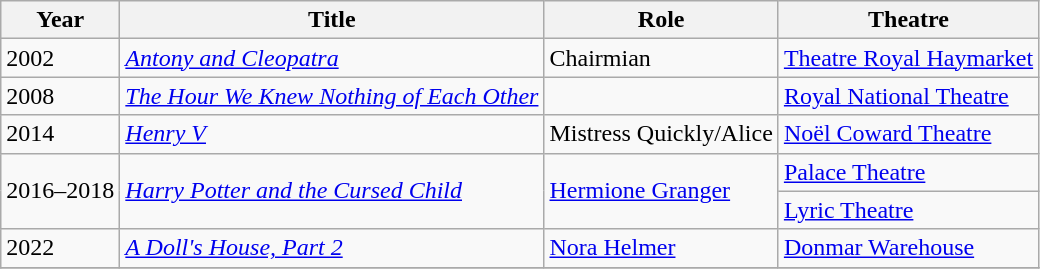<table class="wikitable">
<tr>
<th>Year</th>
<th>Title</th>
<th>Role</th>
<th>Theatre</th>
</tr>
<tr>
<td>2002</td>
<td><em><a href='#'>Antony and Cleopatra</a></em></td>
<td>Chairmian</td>
<td><a href='#'>Theatre Royal Haymarket</a></td>
</tr>
<tr>
<td>2008</td>
<td><em><a href='#'>The Hour We Knew Nothing of Each Other</a></em></td>
<td></td>
<td><a href='#'>Royal National Theatre</a></td>
</tr>
<tr>
<td>2014</td>
<td><em><a href='#'>Henry V</a></em></td>
<td>Mistress Quickly/Alice</td>
<td><a href='#'>Noël Coward Theatre</a></td>
</tr>
<tr>
<td rowspan="2">2016–2018</td>
<td rowspan="2"><em><a href='#'>Harry Potter and the Cursed Child</a></em></td>
<td rowspan="2"><a href='#'>Hermione Granger</a></td>
<td><a href='#'>Palace Theatre</a></td>
</tr>
<tr>
<td><a href='#'>Lyric Theatre</a></td>
</tr>
<tr>
<td>2022</td>
<td><em><a href='#'>A Doll's House, Part 2</a></em></td>
<td><a href='#'>Nora Helmer</a></td>
<td><a href='#'>Donmar Warehouse</a></td>
</tr>
<tr>
</tr>
</table>
